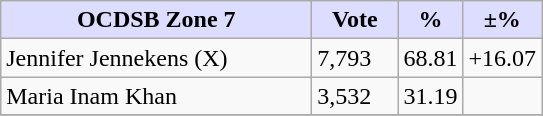<table class="wikitable">
<tr>
<th style="background:#DDDDFF" width="200px">OCDSB Zone 7</th>
<th style="background:#DDDDFF" width="50px">Vote</th>
<th style="background:#DDDDFF" width="30px">%</th>
<th style="background:#DDDDFF" width="30px">±%</th>
</tr>
<tr>
<td>Jennifer Jennekens (X)</td>
<td>7,793</td>
<td>68.81</td>
<td>+16.07</td>
</tr>
<tr>
<td>Maria Inam Khan</td>
<td>3,532</td>
<td>31.19</td>
<td></td>
</tr>
<tr>
</tr>
</table>
